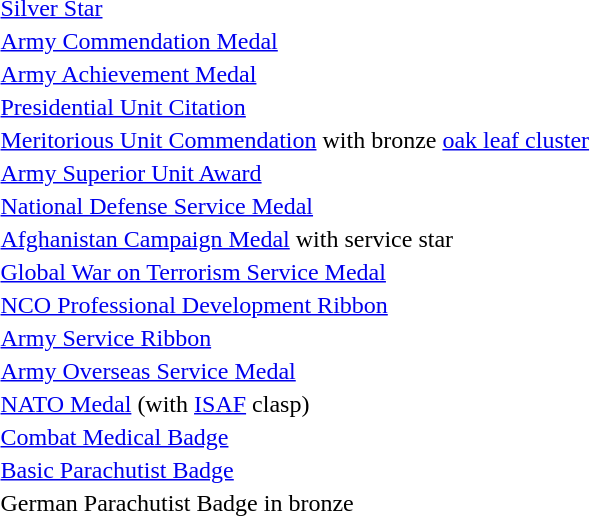<table>
<tr>
<td></td>
<td><a href='#'>Silver Star</a></td>
</tr>
<tr>
<td></td>
<td><a href='#'>Army Commendation Medal</a></td>
</tr>
<tr>
<td></td>
<td><a href='#'>Army Achievement Medal</a></td>
</tr>
<tr>
<td></td>
<td><a href='#'>Presidential Unit Citation</a></td>
</tr>
<tr>
<td></td>
<td><a href='#'>Meritorious Unit Commendation</a> with bronze <a href='#'>oak leaf cluster</a></td>
</tr>
<tr>
<td></td>
<td><a href='#'>Army Superior Unit Award</a></td>
</tr>
<tr>
<td></td>
<td><a href='#'>National Defense Service Medal</a></td>
</tr>
<tr>
<td></td>
<td><a href='#'>Afghanistan Campaign Medal</a> with service star</td>
</tr>
<tr>
<td></td>
<td><a href='#'>Global War on Terrorism Service Medal</a></td>
</tr>
<tr>
<td></td>
<td><a href='#'>NCO Professional Development Ribbon</a></td>
</tr>
<tr>
<td></td>
<td><a href='#'>Army Service Ribbon</a></td>
</tr>
<tr>
<td></td>
<td><a href='#'>Army Overseas Service Medal</a></td>
</tr>
<tr>
<td></td>
<td><a href='#'>NATO Medal</a> (with <a href='#'>ISAF</a> clasp)</td>
</tr>
<tr>
<td></td>
<td><a href='#'>Combat Medical Badge</a></td>
</tr>
<tr>
<td></td>
<td><a href='#'>Basic Parachutist Badge</a></td>
</tr>
<tr>
<td></td>
<td>German Parachutist Badge in bronze</td>
</tr>
<tr>
</tr>
</table>
